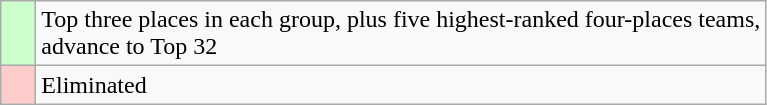<table class="wikitable">
<tr>
<td style="background: #ccffcc;">    </td>
<td>Top three places in each group, plus five highest-ranked four-places teams,<br>advance to Top 32</td>
</tr>
<tr>
<td style="background: #ffcccc;">    </td>
<td>Eliminated</td>
</tr>
</table>
